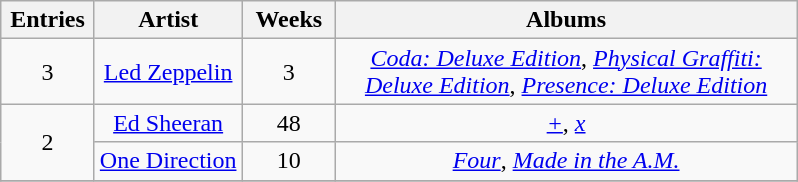<table class="wikitable sortable" style="text-align: center;">
<tr>
<th scope="col" style="width:55px;" data-sort-type="number">Entries</th>
<th scope="col" style="text-align:center;">Artist</th>
<th scope="col" style="width:55px;" data-sort-type="number">Weeks</th>
<th scope="col" style="width:300px;">Albums</th>
</tr>
<tr>
<td>3</td>
<td><a href='#'>Led Zeppelin</a></td>
<td>3</td>
<td><em><a href='#'>Coda: Deluxe Edition</a></em>, <em><a href='#'>Physical Graffiti: Deluxe Edition</a></em>, <em><a href='#'>Presence: Deluxe Edition</a></em></td>
</tr>
<tr>
<td rowspan="2">2</td>
<td><a href='#'>Ed Sheeran</a></td>
<td>48</td>
<td><em><a href='#'>+</a></em>, <em><a href='#'>x</a></em></td>
</tr>
<tr>
<td><a href='#'>One Direction</a></td>
<td>10</td>
<td><em><a href='#'>Four</a></em>, <em><a href='#'>Made in the A.M.</a></em></td>
</tr>
<tr>
</tr>
</table>
